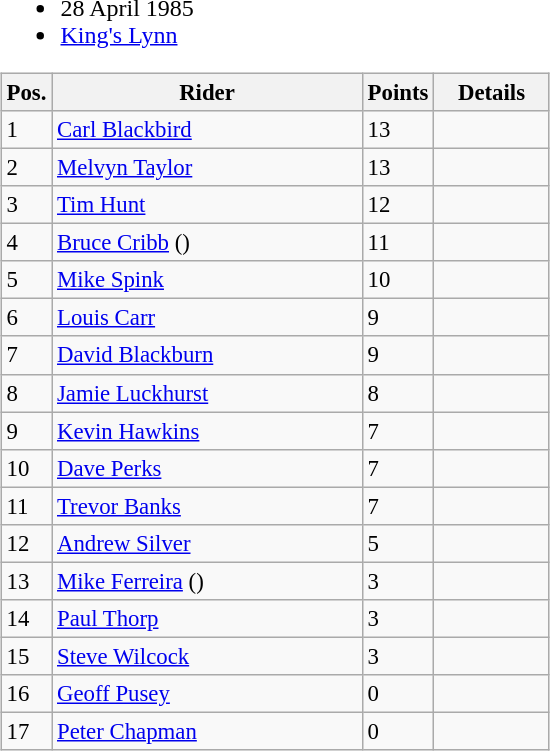<table width=100%>
<tr>
<td width=50% valign=top><br><ul><li>28 April 1985</li><li> <a href='#'>King's Lynn</a></li></ul><table class=wikitable style="font-size:95%; text=align:center;">
<tr>
<th width=25px>Pos.</th>
<th width=200px>Rider</th>
<th width=40px>Points</th>
<th width=70px>Details</th>
</tr>
<tr>
<td>1</td>
<td align=left><a href='#'>Carl Blackbird</a></td>
<td>13</td>
<td></td>
</tr>
<tr>
<td>2</td>
<td align=left><a href='#'>Melvyn Taylor</a></td>
<td>13</td>
<td></td>
</tr>
<tr>
<td>3</td>
<td align=left><a href='#'>Tim Hunt</a></td>
<td>12</td>
<td></td>
</tr>
<tr>
<td>4</td>
<td align=left><a href='#'>Bruce Cribb</a> ()</td>
<td>11</td>
<td></td>
</tr>
<tr>
<td>5</td>
<td align=left><a href='#'>Mike Spink</a></td>
<td>10</td>
<td></td>
</tr>
<tr>
<td>6</td>
<td align=left><a href='#'>Louis Carr</a></td>
<td>9</td>
<td></td>
</tr>
<tr>
<td>7</td>
<td align=left><a href='#'>David Blackburn</a></td>
<td>9</td>
<td></td>
</tr>
<tr>
<td>8</td>
<td align=left><a href='#'>Jamie Luckhurst</a></td>
<td>8</td>
<td></td>
</tr>
<tr>
<td>9</td>
<td align=left><a href='#'>Kevin Hawkins</a></td>
<td>7</td>
<td></td>
</tr>
<tr>
<td>10</td>
<td align=left><a href='#'>Dave Perks</a></td>
<td>7</td>
<td></td>
</tr>
<tr>
<td>11</td>
<td align=left><a href='#'>Trevor Banks</a></td>
<td>7</td>
<td></td>
</tr>
<tr>
<td>12</td>
<td align=left><a href='#'>Andrew Silver</a></td>
<td>5</td>
<td></td>
</tr>
<tr>
<td>13</td>
<td align=left><a href='#'>Mike Ferreira</a> ()</td>
<td>3</td>
<td></td>
</tr>
<tr>
<td>14</td>
<td align=left><a href='#'>Paul Thorp</a></td>
<td>3</td>
<td></td>
</tr>
<tr>
<td>15</td>
<td align=left><a href='#'>Steve Wilcock</a></td>
<td>3</td>
<td></td>
</tr>
<tr>
<td>16</td>
<td align=left><a href='#'>Geoff Pusey</a></td>
<td>0</td>
<td></td>
</tr>
<tr>
<td>17</td>
<td align=left><a href='#'>Peter Chapman</a></td>
<td>0</td>
<td></td>
</tr>
</table>
</td>
</tr>
<tr>
</tr>
</table>
